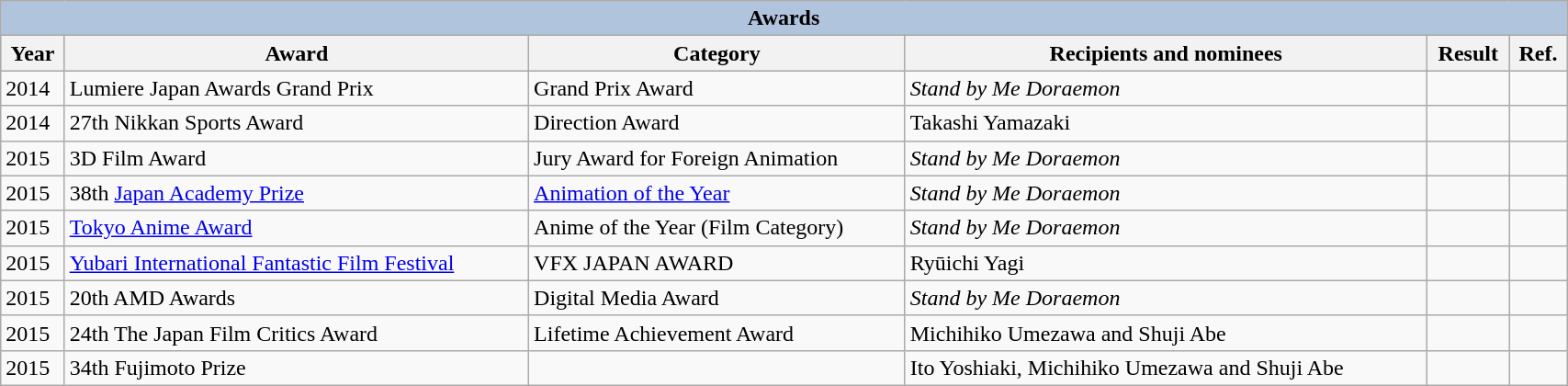<table class="wikitable sortable" width="90%">
<tr style="background:#ccc; text-align:center;">
<th colspan="6" style="background: LightSteelBlue;">Awards</th>
</tr>
<tr style="background:#ccc; text-align:center;">
<th>Year</th>
<th>Award</th>
<th>Category</th>
<th>Recipients and nominees</th>
<th>Result</th>
<th>Ref.</th>
</tr>
<tr>
<td>2014</td>
<td>Lumiere Japan Awards Grand Prix</td>
<td>Grand Prix Award</td>
<td><em>Stand by Me Doraemon</em></td>
<td></td>
<td></td>
</tr>
<tr>
<td>2014</td>
<td>27th Nikkan Sports Award</td>
<td>Direction Award</td>
<td>Takashi Yamazaki</td>
<td></td>
<td></td>
</tr>
<tr>
<td>2015</td>
<td>3D Film Award</td>
<td>Jury Award for Foreign Animation</td>
<td><em>Stand by Me Doraemon</em></td>
<td></td>
<td></td>
</tr>
<tr>
<td>2015</td>
<td>38th <a href='#'>Japan Academy Prize</a></td>
<td><a href='#'>Animation of the Year</a></td>
<td><em>Stand by Me Doraemon</em></td>
<td></td>
<td></td>
</tr>
<tr>
<td>2015</td>
<td><a href='#'>Tokyo Anime Award</a></td>
<td>Anime of the Year (Film Category)</td>
<td><em>Stand by Me Doraemon</em></td>
<td></td>
<td></td>
</tr>
<tr>
<td>2015</td>
<td><a href='#'>Yubari International Fantastic Film Festival</a></td>
<td>VFX JAPAN AWARD</td>
<td>Ryūichi Yagi</td>
<td></td>
<td></td>
</tr>
<tr>
<td>2015</td>
<td>20th AMD Awards</td>
<td>Digital Media Award</td>
<td><em>Stand by Me Doraemon</em></td>
<td></td>
<td></td>
</tr>
<tr>
<td>2015</td>
<td>24th The Japan Film Critics Award</td>
<td>Lifetime Achievement Award</td>
<td>Michihiko Umezawa and Shuji Abe</td>
<td></td>
<td></td>
</tr>
<tr>
<td>2015</td>
<td>34th Fujimoto Prize</td>
<td></td>
<td>Ito Yoshiaki, Michihiko Umezawa and Shuji Abe</td>
<td></td>
<td></td>
</tr>
</table>
